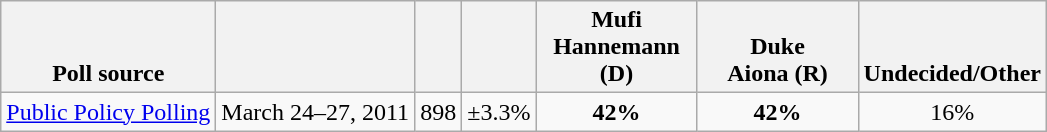<table class="wikitable" style="text-align:center">
<tr valign= bottom>
<th>Poll source</th>
<th></th>
<th></th>
<th></th>
<th style="width:100px;">Mufi<br>Hannemann (D)</th>
<th style="width:100px;">Duke<br>Aiona (R)</th>
<th>Undecided/Other</th>
</tr>
<tr>
<td align=left><a href='#'>Public Policy Polling</a></td>
<td>March 24–27, 2011</td>
<td>898</td>
<td>±3.3%</td>
<td><strong>42%</strong></td>
<td><strong>42%</strong></td>
<td>16%</td>
</tr>
</table>
